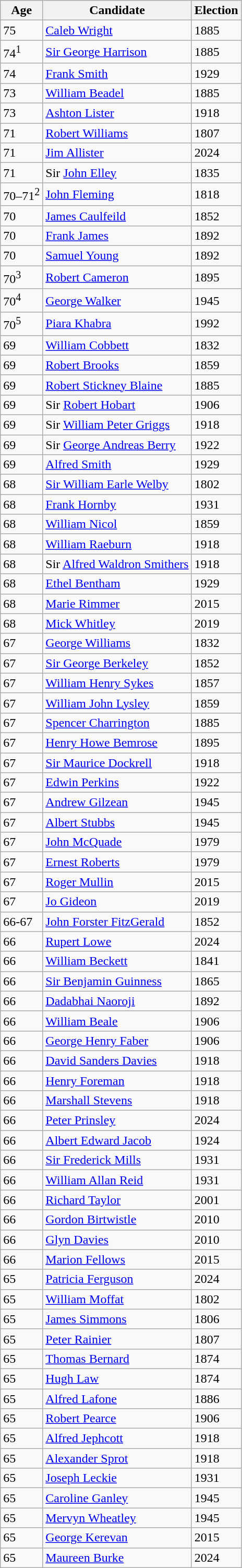<table class="wikitable sortable">
<tr>
<th>Age</th>
<th>Candidate</th>
<th>Election</th>
</tr>
<tr>
<td>75</td>
<td><a href='#'>Caleb Wright</a></td>
<td>1885</td>
</tr>
<tr>
<td>74<sup>1</sup></td>
<td><a href='#'>Sir George Harrison</a></td>
<td>1885</td>
</tr>
<tr>
<td>74</td>
<td><a href='#'>Frank Smith</a></td>
<td>1929</td>
</tr>
<tr>
<td>73</td>
<td><a href='#'>William Beadel</a></td>
<td>1885</td>
</tr>
<tr>
<td>73</td>
<td><a href='#'>Ashton Lister</a></td>
<td>1918</td>
</tr>
<tr>
<td>71</td>
<td><a href='#'>Robert Williams</a></td>
<td>1807</td>
</tr>
<tr>
<td>71</td>
<td><a href='#'>Jim Allister</a></td>
<td>2024</td>
</tr>
<tr>
<td>71</td>
<td>Sir <a href='#'>John Elley</a></td>
<td>1835</td>
</tr>
<tr>
<td>70–71<sup>2</sup></td>
<td><a href='#'>John Fleming</a></td>
<td>1818</td>
</tr>
<tr>
<td>70</td>
<td><a href='#'>James Caulfeild</a></td>
<td>1852</td>
</tr>
<tr>
<td>70</td>
<td><a href='#'>Frank James</a></td>
<td>1892</td>
</tr>
<tr>
<td>70</td>
<td><a href='#'>Samuel Young</a></td>
<td>1892</td>
</tr>
<tr>
<td>70<sup>3</sup></td>
<td><a href='#'>Robert Cameron</a></td>
<td>1895</td>
</tr>
<tr>
<td>70<sup>4</sup></td>
<td><a href='#'>George Walker</a></td>
<td>1945</td>
</tr>
<tr>
<td>70<sup>5</sup></td>
<td><a href='#'>Piara Khabra</a></td>
<td>1992</td>
</tr>
<tr>
<td>69</td>
<td><a href='#'>William Cobbett</a></td>
<td>1832</td>
</tr>
<tr>
<td>69</td>
<td><a href='#'>Robert Brooks</a></td>
<td>1859</td>
</tr>
<tr>
<td>69</td>
<td><a href='#'>Robert Stickney Blaine</a></td>
<td>1885</td>
</tr>
<tr>
<td>69</td>
<td>Sir <a href='#'>Robert Hobart</a></td>
<td>1906</td>
</tr>
<tr>
<td>69</td>
<td>Sir <a href='#'>William Peter Griggs</a></td>
<td>1918</td>
</tr>
<tr>
<td>69</td>
<td>Sir <a href='#'>George Andreas Berry</a></td>
<td>1922</td>
</tr>
<tr>
<td>69</td>
<td><a href='#'>Alfred Smith</a></td>
<td>1929</td>
</tr>
<tr>
<td>68</td>
<td><a href='#'>Sir William Earle Welby</a></td>
<td>1802</td>
</tr>
<tr>
<td>68</td>
<td><a href='#'>Frank Hornby</a></td>
<td>1931</td>
</tr>
<tr>
<td>68</td>
<td><a href='#'>William Nicol</a></td>
<td>1859</td>
</tr>
<tr>
<td>68</td>
<td><a href='#'>William Raeburn</a></td>
<td>1918</td>
</tr>
<tr>
<td>68</td>
<td>Sir <a href='#'>Alfred Waldron Smithers</a></td>
<td>1918</td>
</tr>
<tr>
<td>68</td>
<td><a href='#'>Ethel Bentham</a></td>
<td>1929</td>
</tr>
<tr>
<td>68</td>
<td><a href='#'>Marie Rimmer</a></td>
<td>2015</td>
</tr>
<tr>
<td>68</td>
<td><a href='#'>Mick Whitley</a></td>
<td>2019</td>
</tr>
<tr>
<td>67</td>
<td><a href='#'>George Williams</a></td>
<td>1832</td>
</tr>
<tr>
<td>67</td>
<td><a href='#'>Sir George Berkeley</a></td>
<td>1852</td>
</tr>
<tr>
<td>67</td>
<td><a href='#'>William Henry Sykes</a></td>
<td>1857</td>
</tr>
<tr>
<td>67</td>
<td><a href='#'>William John Lysley</a></td>
<td>1859</td>
</tr>
<tr>
<td>67</td>
<td><a href='#'>Spencer Charrington</a></td>
<td>1885</td>
</tr>
<tr>
<td>67</td>
<td><a href='#'>Henry Howe Bemrose</a></td>
<td>1895</td>
</tr>
<tr>
<td>67</td>
<td><a href='#'>Sir Maurice Dockrell</a></td>
<td>1918</td>
</tr>
<tr>
<td>67</td>
<td><a href='#'>Edwin Perkins</a></td>
<td>1922</td>
</tr>
<tr>
<td>67</td>
<td><a href='#'>Andrew Gilzean</a></td>
<td>1945</td>
</tr>
<tr>
<td>67</td>
<td><a href='#'>Albert Stubbs</a></td>
<td>1945</td>
</tr>
<tr>
<td>67</td>
<td><a href='#'>John McQuade</a></td>
<td>1979</td>
</tr>
<tr>
<td>67</td>
<td><a href='#'>Ernest Roberts</a></td>
<td>1979</td>
</tr>
<tr>
<td>67</td>
<td><a href='#'>Roger Mullin</a></td>
<td>2015</td>
</tr>
<tr>
<td>67</td>
<td><a href='#'>Jo Gideon</a></td>
<td>2019</td>
</tr>
<tr>
<td>66-67</td>
<td><a href='#'>John Forster FitzGerald</a></td>
<td>1852</td>
</tr>
<tr>
<td>66</td>
<td><a href='#'>Rupert Lowe</a></td>
<td>2024</td>
</tr>
<tr>
<td>66</td>
<td><a href='#'>William Beckett</a></td>
<td>1841</td>
</tr>
<tr>
<td>66</td>
<td><a href='#'>Sir Benjamin Guinness</a></td>
<td>1865</td>
</tr>
<tr>
<td>66</td>
<td><a href='#'>Dadabhai Naoroji</a></td>
<td>1892</td>
</tr>
<tr>
<td>66</td>
<td><a href='#'>William Beale</a></td>
<td>1906</td>
</tr>
<tr>
<td>66</td>
<td><a href='#'>George Henry Faber</a></td>
<td>1906</td>
</tr>
<tr>
<td>66</td>
<td><a href='#'>David Sanders Davies</a></td>
<td>1918</td>
</tr>
<tr>
<td>66</td>
<td><a href='#'>Henry Foreman</a></td>
<td>1918</td>
</tr>
<tr>
<td>66</td>
<td><a href='#'>Marshall Stevens</a></td>
<td>1918</td>
</tr>
<tr>
<td>66</td>
<td><a href='#'>Peter Prinsley</a></td>
<td>2024</td>
</tr>
<tr>
<td>66</td>
<td><a href='#'>Albert Edward Jacob</a></td>
<td>1924</td>
</tr>
<tr>
<td>66</td>
<td><a href='#'>Sir Frederick Mills</a></td>
<td>1931</td>
</tr>
<tr>
<td>66</td>
<td><a href='#'>William Allan Reid</a></td>
<td>1931</td>
</tr>
<tr>
<td>66</td>
<td><a href='#'>Richard Taylor</a></td>
<td>2001</td>
</tr>
<tr>
<td>66</td>
<td><a href='#'>Gordon Birtwistle</a></td>
<td>2010</td>
</tr>
<tr>
<td>66</td>
<td><a href='#'>Glyn Davies</a></td>
<td>2010</td>
</tr>
<tr>
<td>66</td>
<td><a href='#'>Marion Fellows</a></td>
<td>2015</td>
</tr>
<tr>
<td>65</td>
<td><a href='#'>Patricia Ferguson</a></td>
<td>2024</td>
</tr>
<tr>
<td>65</td>
<td><a href='#'>William Moffat</a></td>
<td>1802</td>
</tr>
<tr>
<td>65</td>
<td><a href='#'>James Simmons</a></td>
<td>1806</td>
</tr>
<tr>
<td>65</td>
<td><a href='#'>Peter Rainier</a></td>
<td>1807</td>
</tr>
<tr>
<td>65</td>
<td><a href='#'>Thomas Bernard</a></td>
<td>1874</td>
</tr>
<tr>
<td>65</td>
<td><a href='#'>Hugh Law</a></td>
<td>1874</td>
</tr>
<tr>
<td>65</td>
<td><a href='#'>Alfred Lafone</a></td>
<td>1886</td>
</tr>
<tr>
<td>65</td>
<td><a href='#'>Robert Pearce</a></td>
<td>1906</td>
</tr>
<tr>
<td>65</td>
<td><a href='#'>Alfred Jephcott</a></td>
<td>1918</td>
</tr>
<tr>
<td>65</td>
<td><a href='#'>Alexander Sprot</a></td>
<td>1918</td>
</tr>
<tr>
<td>65</td>
<td><a href='#'>Joseph Leckie</a></td>
<td>1931</td>
</tr>
<tr>
<td>65</td>
<td><a href='#'>Caroline Ganley</a></td>
<td>1945</td>
</tr>
<tr>
<td>65</td>
<td><a href='#'>Mervyn Wheatley</a></td>
<td>1945</td>
</tr>
<tr>
<td>65</td>
<td><a href='#'>George Kerevan</a></td>
<td>2015</td>
</tr>
<tr>
<td>65</td>
<td><a href='#'>Maureen Burke</a></td>
<td>2024</td>
</tr>
</table>
